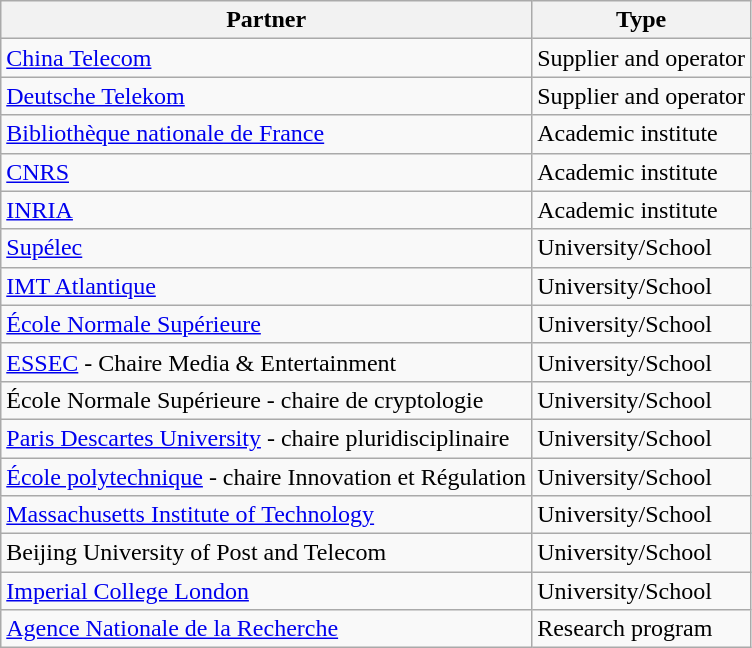<table class="wikitable centre">
<tr>
<th>Partner</th>
<th>Type</th>
</tr>
<tr>
<td><a href='#'>China Telecom</a></td>
<td>Supplier and operator</td>
</tr>
<tr>
<td><a href='#'>Deutsche Telekom</a></td>
<td>Supplier and operator</td>
</tr>
<tr>
<td><a href='#'>Bibliothèque nationale de France</a></td>
<td>Academic institute</td>
</tr>
<tr>
<td><a href='#'>CNRS</a></td>
<td>Academic institute</td>
</tr>
<tr>
<td><a href='#'>INRIA</a></td>
<td>Academic institute</td>
</tr>
<tr>
<td><a href='#'>Supélec</a></td>
<td>University/School</td>
</tr>
<tr>
<td><a href='#'>IMT Atlantique</a></td>
<td>University/School</td>
</tr>
<tr>
<td><a href='#'>École Normale Supérieure</a></td>
<td>University/School</td>
</tr>
<tr>
<td><a href='#'>ESSEC</a> - Chaire Media & Entertainment</td>
<td>University/School</td>
</tr>
<tr>
<td>École Normale Supérieure - chaire de cryptologie</td>
<td>University/School</td>
</tr>
<tr>
<td><a href='#'>Paris Descartes University</a> - chaire pluridisciplinaire</td>
<td>University/School</td>
</tr>
<tr>
<td><a href='#'>École polytechnique</a> - chaire Innovation et Régulation</td>
<td>University/School</td>
</tr>
<tr>
<td><a href='#'>Massachusetts Institute of Technology</a></td>
<td>University/School</td>
</tr>
<tr>
<td>Beijing University of Post and Telecom</td>
<td>University/School</td>
</tr>
<tr>
<td><a href='#'>Imperial College London</a></td>
<td>University/School</td>
</tr>
<tr>
<td><a href='#'>Agence Nationale de la Recherche</a></td>
<td>Research program</td>
</tr>
</table>
